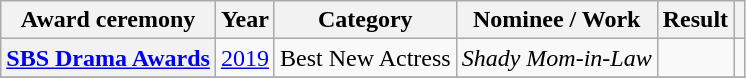<table class="wikitable plainrowheaders sortable">
<tr>
<th scope="col">Award ceremony</th>
<th scope="col">Year</th>
<th scope="col">Category</th>
<th scope="col">Nominee / Work</th>
<th scope="col">Result</th>
<th scope="col" class="unsortable"></th>
</tr>
<tr>
<th scope="row"  rowspan="1"><a href='#'>SBS Drama Awards</a></th>
<td style="text-align:center" rowspan="1"><a href='#'>2019</a></td>
<td>Best New Actress</td>
<td rowspan="1"><em>Shady Mom-in-Law</em></td>
<td></td>
<td style="text-align:center"></td>
</tr>
<tr>
</tr>
</table>
